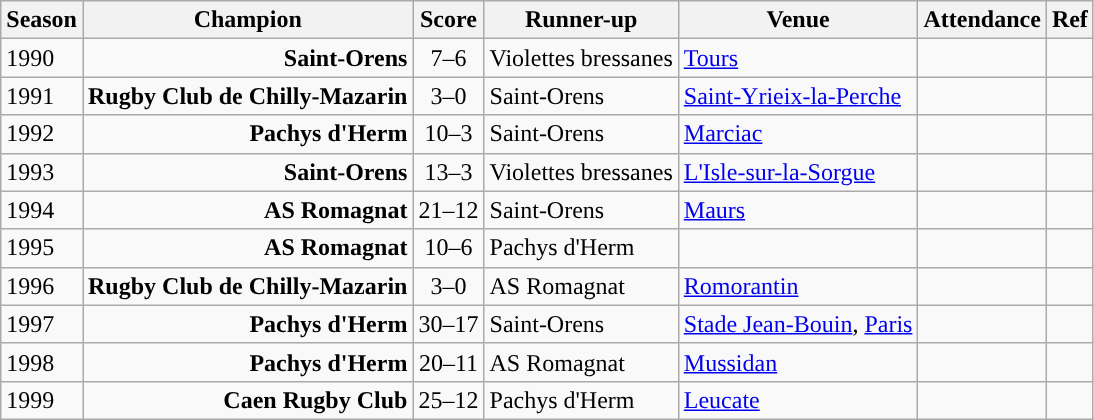<table class="wikitable">
<tr>
<th>Season</th>
<th> Champion</th>
<th>Score</th>
<th> Runner-up</th>
<th>Venue</th>
<th>Attendance</th>
<th>Ref</th>
</tr>
<tr>
<td>1990</td>
<td style="text-align:right;"><strong>Saint-Orens</strong></td>
<td style="text-align:center;">7–6</td>
<td style="text-align:left;">Violettes bressanes</td>
<td><a href='#'>Tours</a></td>
<td></td>
<td></td>
</tr>
<tr>
<td>1991</td>
<td style="text-align:right;"><strong>Rugby Club de Chilly-Mazarin</strong></td>
<td style="text-align:center;">3–0</td>
<td style="text-align:left;">Saint-Orens</td>
<td><a href='#'>Saint-Yrieix-la-Perche</a></td>
<td></td>
<td></td>
</tr>
<tr>
<td>1992</td>
<td style="text-align:right;"><strong>Pachys d'Herm</strong></td>
<td style="text-align:center;">10–3</td>
<td style="text-align:left;">Saint-Orens</td>
<td><a href='#'>Marciac</a></td>
<td></td>
<td></td>
</tr>
<tr>
<td>1993</td>
<td style="text-align:right;"><strong>Saint-Orens</strong></td>
<td style="text-align:center;">13–3</td>
<td style="text-align:left;">Violettes bressanes</td>
<td><a href='#'>L'Isle-sur-la-Sorgue</a></td>
<td></td>
<td></td>
</tr>
<tr>
<td>1994</td>
<td style="text-align:right;"><strong>AS Romagnat</strong></td>
<td style="text-align:center;">21–12</td>
<td style="text-align:left;">Saint-Orens</td>
<td><a href='#'>Maurs</a></td>
<td></td>
<td></td>
</tr>
<tr>
<td>1995</td>
<td style="text-align:right;"><strong>AS Romagnat</strong></td>
<td style="text-align:center;">10–6</td>
<td style="text-align:left;">Pachys d'Herm</td>
<td></td>
<td></td>
<td></td>
</tr>
<tr>
<td>1996</td>
<td style="text-align:right;"><strong>Rugby Club de Chilly-Mazarin</strong></td>
<td style="text-align:center;">3–0</td>
<td style="text-align:left;">AS Romagnat</td>
<td><a href='#'>Romorantin</a></td>
<td></td>
<td></td>
</tr>
<tr>
<td>1997</td>
<td style="text-align:right;"><strong>Pachys d'Herm</strong></td>
<td style="text-align:center;">30–17</td>
<td style="text-align:left;">Saint-Orens</td>
<td><a href='#'>Stade Jean-Bouin</a>, <a href='#'>Paris</a></td>
<td></td>
<td></td>
</tr>
<tr>
<td>1998</td>
<td style="text-align:right;"><strong>Pachys d'Herm</strong></td>
<td style="text-align:center;">20–11</td>
<td style="text-align:left;">AS Romagnat</td>
<td><a href='#'>Mussidan</a></td>
<td></td>
<td></td>
</tr>
<tr>
<td>1999</td>
<td style="text-align:right;"><strong>Caen Rugby Club</strong></td>
<td style="text-align:center;">25–12</td>
<td style="text-align:left;">Pachys d'Herm</td>
<td><a href='#'>Leucate</a></td>
<td></td>
</tr>
</table>
